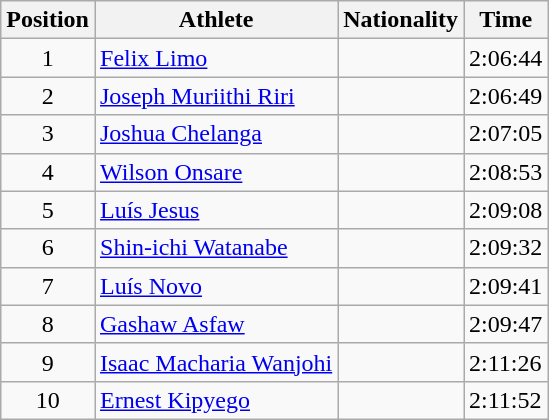<table class="wikitable sortable">
<tr>
<th>Position</th>
<th>Athlete</th>
<th>Nationality</th>
<th>Time</th>
</tr>
<tr>
<td style="text-align:center">1</td>
<td><a href='#'>Felix Limo</a></td>
<td></td>
<td>2:06:44</td>
</tr>
<tr>
<td style="text-align:center">2</td>
<td><a href='#'>Joseph Muriithi Riri</a></td>
<td></td>
<td>2:06:49</td>
</tr>
<tr>
<td style="text-align:center">3</td>
<td><a href='#'>Joshua Chelanga</a></td>
<td></td>
<td>2:07:05</td>
</tr>
<tr>
<td style="text-align:center">4</td>
<td><a href='#'>Wilson Onsare</a></td>
<td></td>
<td>2:08:53</td>
</tr>
<tr>
<td style="text-align:center">5</td>
<td><a href='#'>Luís Jesus</a></td>
<td></td>
<td>2:09:08</td>
</tr>
<tr>
<td style="text-align:center">6</td>
<td><a href='#'>Shin-ichi Watanabe</a></td>
<td></td>
<td>2:09:32</td>
</tr>
<tr>
<td style="text-align:center">7</td>
<td><a href='#'>Luís Novo</a></td>
<td></td>
<td>2:09:41</td>
</tr>
<tr>
<td style="text-align:center">8</td>
<td><a href='#'>Gashaw Asfaw</a></td>
<td></td>
<td>2:09:47</td>
</tr>
<tr>
<td style="text-align:center">9</td>
<td><a href='#'>Isaac Macharia Wanjohi</a></td>
<td></td>
<td>2:11:26</td>
</tr>
<tr>
<td style="text-align:center">10</td>
<td><a href='#'>Ernest Kipyego</a></td>
<td></td>
<td>2:11:52</td>
</tr>
</table>
